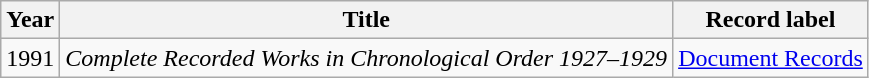<table class="wikitable sortable">
<tr>
<th>Year</th>
<th>Title</th>
<th>Record label</th>
</tr>
<tr>
<td>1991</td>
<td><em>Complete Recorded Works in Chronological Order 1927–1929</em></td>
<td style="text-align:center;"><a href='#'>Document Records</a></td>
</tr>
</table>
